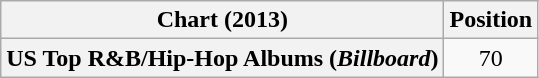<table class="wikitable plainrowheaders" style="text-align:center">
<tr>
<th scope="col">Chart (2013)</th>
<th scope="col">Position</th>
</tr>
<tr>
<th scope="row">US Top R&B/Hip-Hop Albums (<em>Billboard</em>)</th>
<td style="text-align:center;">70</td>
</tr>
</table>
